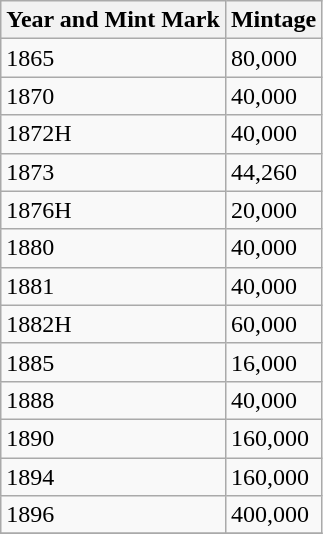<table class="wikitable">
<tr>
<th>Year and Mint Mark</th>
<th>Mintage</th>
</tr>
<tr>
<td>1865</td>
<td>80,000</td>
</tr>
<tr>
<td>1870</td>
<td>40,000</td>
</tr>
<tr>
<td>1872H</td>
<td>40,000</td>
</tr>
<tr>
<td>1873</td>
<td>44,260</td>
</tr>
<tr>
<td>1876H</td>
<td>20,000</td>
</tr>
<tr>
<td>1880</td>
<td>40,000</td>
</tr>
<tr>
<td>1881</td>
<td>40,000</td>
</tr>
<tr>
<td>1882H</td>
<td>60,000</td>
</tr>
<tr>
<td>1885</td>
<td>16,000</td>
</tr>
<tr>
<td>1888</td>
<td>40,000</td>
</tr>
<tr>
<td>1890</td>
<td>160,000</td>
</tr>
<tr>
<td>1894</td>
<td>160,000</td>
</tr>
<tr>
<td>1896</td>
<td>400,000</td>
</tr>
<tr>
</tr>
</table>
